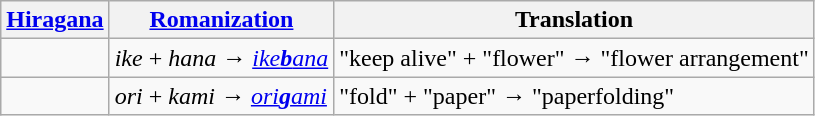<table class="wikitable">
<tr>
<th><a href='#'>Hiragana</a></th>
<th><a href='#'>Romanization</a></th>
<th>Translation</th>
</tr>
<tr>
<td></td>
<td><em>ike</em> + <em>hana</em> → <em><a href='#'>ike<strong>b</strong>ana</a></em></td>
<td>"keep alive" + "flower" → "flower arrangement"</td>
</tr>
<tr>
<td></td>
<td><em>ori</em> + <em>kami</em> → <em><a href='#'>ori<strong>g</strong>ami</a></em></td>
<td>"fold" + "paper" → "paperfolding"</td>
</tr>
</table>
